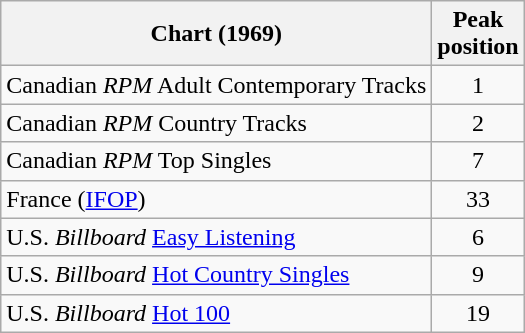<table class="wikitable sortable">
<tr>
<th>Chart (1969)</th>
<th>Peak<br>position</th>
</tr>
<tr>
<td>Canadian <em>RPM</em> Adult Contemporary Tracks</td>
<td align="center">1</td>
</tr>
<tr>
<td>Canadian <em>RPM</em> Country Tracks</td>
<td align="center">2</td>
</tr>
<tr>
<td>Canadian <em>RPM</em> Top Singles</td>
<td align="center">7</td>
</tr>
<tr>
<td>France (<a href='#'>IFOP</a>)</td>
<td align="center">33</td>
</tr>
<tr>
<td>U.S. <em>Billboard</em> <a href='#'>Easy Listening</a></td>
<td align="center">6</td>
</tr>
<tr>
<td>U.S. <em>Billboard</em> <a href='#'>Hot Country Singles</a></td>
<td align="center">9</td>
</tr>
<tr>
<td>U.S. <em>Billboard</em> <a href='#'>Hot 100</a></td>
<td align="center">19</td>
</tr>
</table>
